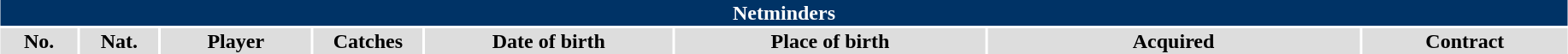<table class="toccolours" style="width:97%; clear:both; margin:1.5em auto; text-align:center;">
<tr>
<th colspan="11" style="background:#003366; color:white;">Netminders</th>
</tr>
<tr style="background:#ddd;">
<th width="5%">No.</th>
<th width="5%">Nat.</th>
<th>Player</th>
<th width="7%">Catches</th>
<th width="16%">Date of birth</th>
<th width="20%">Place of birth</th>
<th width="24%">Acquired</th>
<td><strong>Contract</strong></td>
</tr>
</table>
